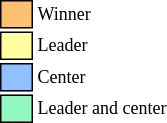<table class="toccolours" style="font-size: 75%; white-space: nowrap;">
<tr>
<td style="background:#FFC06F; border: 1px solid black;">      </td>
<td>Winner</td>
</tr>
<tr>
<td style="background:#FFFF9F; border: 1px solid black;">      </td>
<td>Leader</td>
</tr>
<tr>
<td style="background:#90C0FF; border: 1px solid black;">      </td>
<td>Center</td>
</tr>
<tr>
<td style="background:#90F9C0; border: 1px solid black;">      </td>
<td>Leader and center</td>
</tr>
</table>
